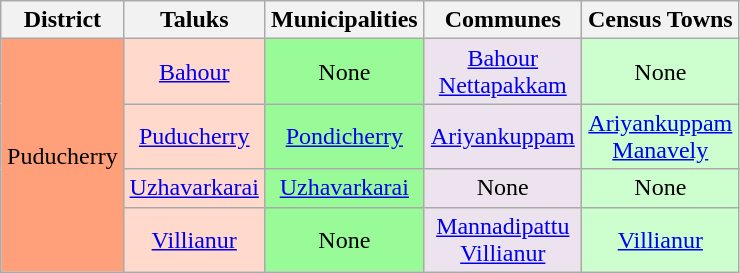<table class="wikitable">
<tr>
<th>District</th>
<th style="width:19%;">Taluks</th>
<th>Municipalities</th>
<th>Communes</th>
<th>Census Towns</th>
</tr>
<tr>
<td rowspan="8" style="text-align:center; background:#ffa07a; textcolor:#000;">Puducherry</td>
<td style="text-align:center; background:#ffdacc; textcolor:#000;"><a href='#'>Bahour</a></td>
<td style="text-align:center; background:#98fb98; textcolor:#000;">None</td>
<td style="text-align:center; background:#ede3ef; textcolor:#000;"><a href='#'>Bahour</a><br><a href='#'>Nettapakkam</a></td>
<td style="text-align:center; background:#cdfecd; textcolor:#000;">None</td>
</tr>
<tr>
<td style="text-align:center; background:#ffdacc; textcolor:#000;"><a href='#'>Puducherry</a></td>
<td style="text-align:center; background:#98fb98; textcolor:#000;"><a href='#'>Pondicherry</a></td>
<td style="text-align:center; background:#ede3ef; textcolor:#000;"><a href='#'>Ariyankuppam</a></td>
<td style="text-align:center; background:#cdfecd; textcolor:#000;"><a href='#'>Ariyankuppam</a><br><a href='#'>Manavely</a></td>
</tr>
<tr>
<td style="text-align:center; background:#ffdacc; textcolor:#000;"><a href='#'>Uzhavarkarai</a></td>
<td style="text-align:center; background:#98fb98; textcolor:#000;"><a href='#'>Uzhavarkarai</a></td>
<td style="text-align:center; background:#ede3ef; textcolor:#000;">None</td>
<td style="text-align:center; background:#cdfecd; textcolor:#000;">None</td>
</tr>
<tr>
<td style="text-align:center; background:#ffdacc; textcolor:#000;"><a href='#'>Villianur</a></td>
<td style="text-align:center; background:#98fb98; textcolor:#000;">None</td>
<td style="text-align:center; background:#ede3ef; textcolor:#000;"><a href='#'>Mannadipattu</a><br><a href='#'>Villianur</a></td>
<td style="text-align:center; background:#cdfecd; textcolor:#000;"><a href='#'>Villianur</a></td>
</tr>
</table>
